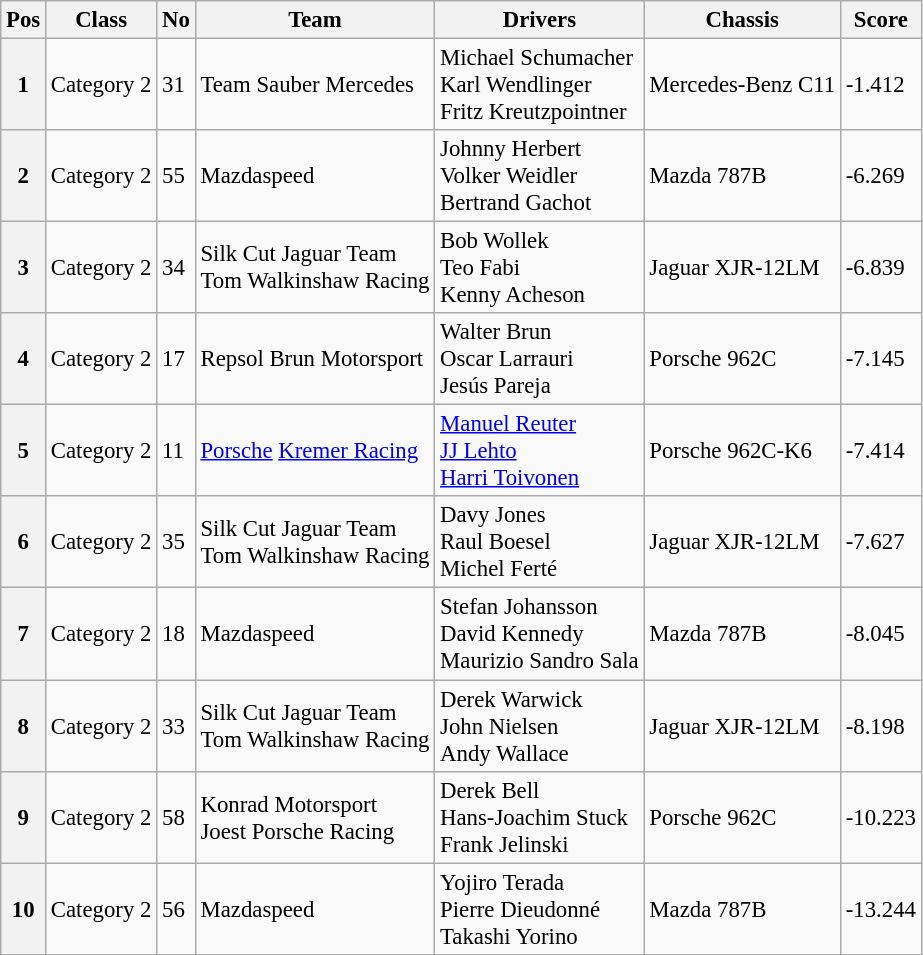<table class="wikitable" style="font-size: 95%;">
<tr>
<th>Pos</th>
<th>Class</th>
<th>No</th>
<th>Team</th>
<th>Drivers</th>
<th>Chassis</th>
<th>Score</th>
</tr>
<tr>
<th>1</th>
<td>Category 2</td>
<td>31</td>
<td> Team Sauber Mercedes</td>
<td> Michael Schumacher<br> Karl Wendlinger<br> Fritz Kreutzpointner</td>
<td>Mercedes-Benz C11</td>
<td>-1.412</td>
</tr>
<tr>
<th>2</th>
<td>Category 2</td>
<td>55</td>
<td> Mazdaspeed</td>
<td> Johnny Herbert<br> Volker Weidler<br> Bertrand Gachot</td>
<td>Mazda 787B</td>
<td>-6.269</td>
</tr>
<tr>
<th>3</th>
<td>Category 2</td>
<td>34</td>
<td> Silk Cut Jaguar Team<br> Tom Walkinshaw Racing</td>
<td> Bob Wollek<br> Teo Fabi<br> Kenny Acheson</td>
<td>Jaguar XJR-12LM</td>
<td>-6.839</td>
</tr>
<tr>
<th>4</th>
<td>Category 2</td>
<td>17</td>
<td> Repsol Brun Motorsport</td>
<td> Walter Brun<br> Oscar Larrauri<br> Jesús Pareja</td>
<td>Porsche 962C</td>
<td>-7.145</td>
</tr>
<tr>
<th>5</th>
<td>Category 2</td>
<td>11</td>
<td> <a href='#'>Porsche</a> <a href='#'>Kremer Racing</a></td>
<td> <a href='#'>Manuel Reuter</a> <br> <a href='#'>JJ Lehto</a><br> <a href='#'>Harri Toivonen</a></td>
<td>Porsche 962C-K6</td>
<td>-7.414</td>
</tr>
<tr>
<th>6</th>
<td>Category 2</td>
<td>35</td>
<td> Silk Cut Jaguar Team<br> Tom Walkinshaw Racing</td>
<td> Davy Jones<br> Raul Boesel<br> Michel Ferté</td>
<td>Jaguar XJR-12LM</td>
<td>-7.627</td>
</tr>
<tr>
<th>7</th>
<td>Category 2</td>
<td>18</td>
<td> Mazdaspeed</td>
<td> Stefan Johansson<br> David Kennedy<br> Maurizio Sandro Sala</td>
<td>Mazda 787B</td>
<td>-8.045</td>
</tr>
<tr>
<th>8</th>
<td>Category 2</td>
<td>33</td>
<td> Silk Cut Jaguar Team<br> Tom Walkinshaw Racing</td>
<td> Derek Warwick<br> John Nielsen<br> Andy Wallace</td>
<td>Jaguar XJR-12LM</td>
<td>-8.198</td>
</tr>
<tr>
<th>9</th>
<td>Category 2</td>
<td>58</td>
<td> Konrad Motorsport<br> Joest Porsche Racing</td>
<td> Derek Bell<br> Hans-Joachim Stuck<br> Frank Jelinski</td>
<td>Porsche 962C</td>
<td>-10.223</td>
</tr>
<tr>
<th>10</th>
<td>Category 2</td>
<td>56</td>
<td> Mazdaspeed</td>
<td> Yojiro Terada<br> Pierre Dieudonné<br> Takashi Yorino</td>
<td>Mazda 787B</td>
<td>-13.244</td>
</tr>
</table>
